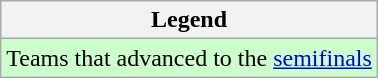<table class="wikitable">
<tr>
<th>Legend</th>
</tr>
<tr bgcolor=#ccffcc>
<td>Teams that advanced to the <a href='#'>semifinals</a></td>
</tr>
</table>
